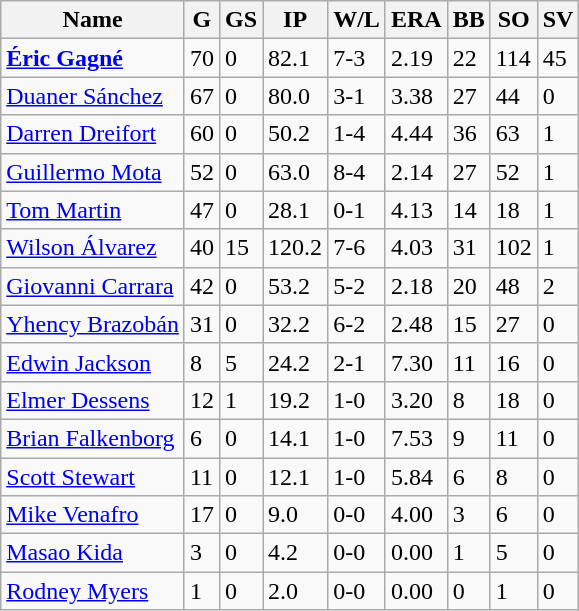<table class="wikitable sortable" style="text-align:left">
<tr>
<th>Name</th>
<th>G</th>
<th>GS</th>
<th>IP</th>
<th>W/L</th>
<th>ERA</th>
<th>BB</th>
<th>SO</th>
<th>SV</th>
</tr>
<tr>
<td><strong><a href='#'>Éric Gagné</a>	</strong></td>
<td>70</td>
<td>0</td>
<td>82.1</td>
<td>7-3</td>
<td>2.19</td>
<td>22</td>
<td>114</td>
<td>45</td>
</tr>
<tr>
<td><a href='#'>Duaner Sánchez</a></td>
<td>67</td>
<td>0</td>
<td>80.0</td>
<td>3-1</td>
<td>3.38</td>
<td>27</td>
<td>44</td>
<td>0</td>
</tr>
<tr>
<td><a href='#'>Darren Dreifort</a></td>
<td>60</td>
<td>0</td>
<td>50.2</td>
<td>1-4</td>
<td>4.44</td>
<td>36</td>
<td>63</td>
<td>1</td>
</tr>
<tr>
<td><a href='#'>Guillermo Mota</a></td>
<td>52</td>
<td>0</td>
<td>63.0</td>
<td>8-4</td>
<td>2.14</td>
<td>27</td>
<td>52</td>
<td>1</td>
</tr>
<tr>
<td><a href='#'>Tom Martin</a></td>
<td>47</td>
<td>0</td>
<td>28.1</td>
<td>0-1</td>
<td>4.13</td>
<td>14</td>
<td>18</td>
<td>1</td>
</tr>
<tr>
<td><a href='#'>Wilson Álvarez</a></td>
<td>40</td>
<td>15</td>
<td>120.2</td>
<td>7-6</td>
<td>4.03</td>
<td>31</td>
<td>102</td>
<td>1</td>
</tr>
<tr>
<td><a href='#'>Giovanni Carrara</a></td>
<td>42</td>
<td>0</td>
<td>53.2</td>
<td>5-2</td>
<td>2.18</td>
<td>20</td>
<td>48</td>
<td>2</td>
</tr>
<tr>
<td><a href='#'>Yhency Brazobán</a></td>
<td>31</td>
<td>0</td>
<td>32.2</td>
<td>6-2</td>
<td>2.48</td>
<td>15</td>
<td>27</td>
<td>0</td>
</tr>
<tr>
<td><a href='#'>Edwin Jackson</a></td>
<td>8</td>
<td>5</td>
<td>24.2</td>
<td>2-1</td>
<td>7.30</td>
<td>11</td>
<td>16</td>
<td>0</td>
</tr>
<tr>
<td><a href='#'>Elmer Dessens</a></td>
<td>12</td>
<td>1</td>
<td>19.2</td>
<td>1-0</td>
<td>3.20</td>
<td>8</td>
<td>18</td>
<td>0</td>
</tr>
<tr>
<td><a href='#'>Brian Falkenborg</a></td>
<td>6</td>
<td>0</td>
<td>14.1</td>
<td>1-0</td>
<td>7.53</td>
<td>9</td>
<td>11</td>
<td>0</td>
</tr>
<tr>
<td><a href='#'>Scott Stewart</a></td>
<td>11</td>
<td>0</td>
<td>12.1</td>
<td>1-0</td>
<td>5.84</td>
<td>6</td>
<td>8</td>
<td>0</td>
</tr>
<tr>
<td><a href='#'>Mike Venafro</a></td>
<td>17</td>
<td>0</td>
<td>9.0</td>
<td>0-0</td>
<td>4.00</td>
<td>3</td>
<td>6</td>
<td>0</td>
</tr>
<tr>
<td><a href='#'>Masao Kida</a></td>
<td>3</td>
<td>0</td>
<td>4.2</td>
<td>0-0</td>
<td>0.00</td>
<td>1</td>
<td>5</td>
<td>0</td>
</tr>
<tr>
<td><a href='#'>Rodney Myers</a></td>
<td>1</td>
<td>0</td>
<td>2.0</td>
<td>0-0</td>
<td>0.00</td>
<td>0</td>
<td>1</td>
<td>0</td>
</tr>
</table>
